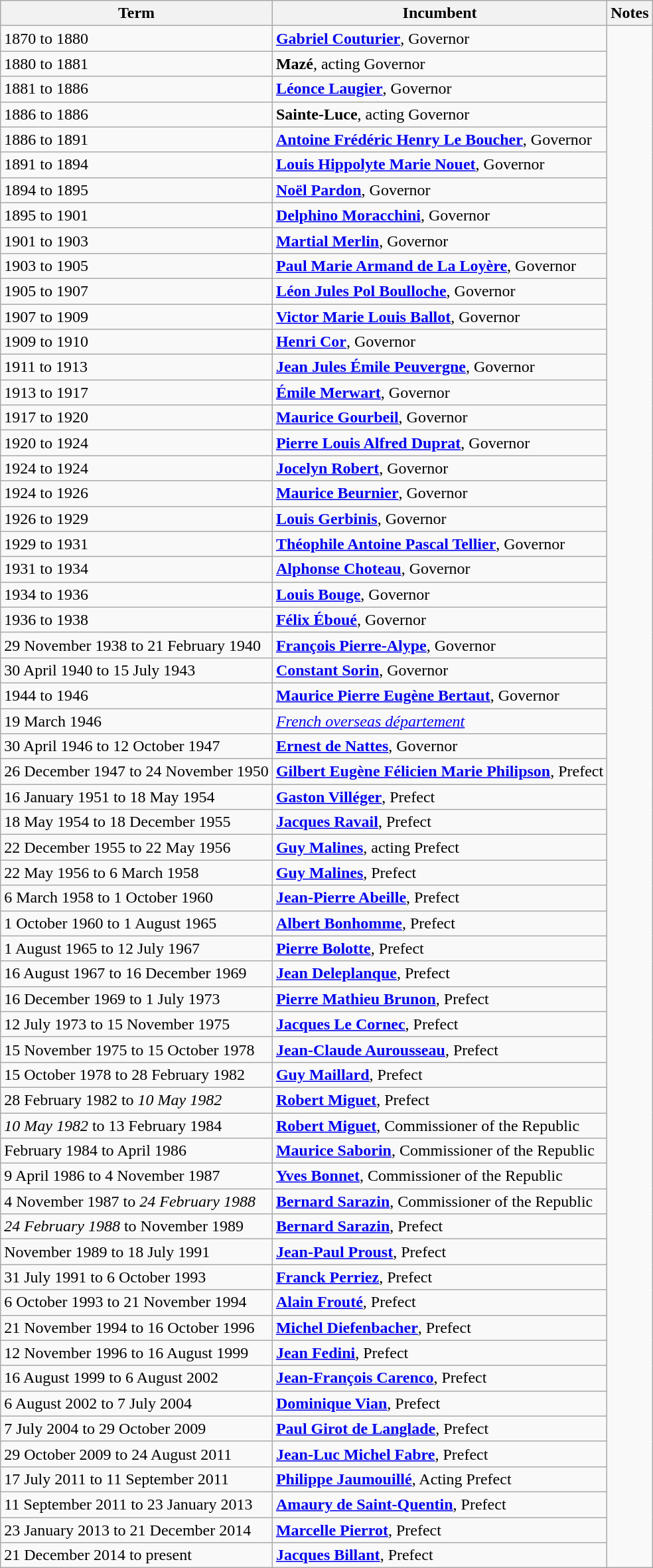<table class="wikitable">
<tr>
<th>Term</th>
<th>Incumbent</th>
<th>Notes</th>
</tr>
<tr>
<td>1870 to 1880</td>
<td><strong><a href='#'>Gabriel Couturier</a></strong>, Governor</td>
</tr>
<tr>
<td>1880 to 1881</td>
<td><strong>Mazé</strong>, acting Governor</td>
</tr>
<tr>
<td>1881 to 1886</td>
<td><strong><a href='#'>Léonce Laugier</a></strong>, Governor</td>
</tr>
<tr>
<td>1886 to 1886</td>
<td><strong>Sainte-Luce</strong>, acting Governor</td>
</tr>
<tr>
<td>1886 to 1891</td>
<td><strong><a href='#'>Antoine Frédéric Henry Le Boucher</a></strong>, Governor</td>
</tr>
<tr>
<td>1891 to 1894</td>
<td><strong><a href='#'>Louis Hippolyte Marie Nouet</a></strong>, Governor</td>
</tr>
<tr>
<td>1894 to 1895</td>
<td><strong><a href='#'>Noël Pardon</a></strong>, Governor</td>
</tr>
<tr>
<td>1895 to 1901</td>
<td><strong><a href='#'>Delphino Moracchini</a></strong>, Governor</td>
</tr>
<tr>
<td>1901 to 1903</td>
<td><strong><a href='#'>Martial Merlin</a></strong>, Governor</td>
</tr>
<tr>
<td>1903 to 1905</td>
<td><strong><a href='#'>Paul Marie Armand de La Loyère</a></strong>, Governor</td>
</tr>
<tr>
<td>1905 to 1907</td>
<td><strong><a href='#'>Léon Jules Pol Boulloche</a></strong>, Governor</td>
</tr>
<tr>
<td>1907 to 1909</td>
<td><strong><a href='#'>Victor Marie Louis Ballot</a></strong>, Governor</td>
</tr>
<tr>
<td>1909 to 1910</td>
<td><strong><a href='#'>Henri Cor</a></strong>, Governor</td>
</tr>
<tr>
<td>1911 to 1913</td>
<td><strong><a href='#'>Jean Jules Émile Peuvergne</a></strong>, Governor</td>
</tr>
<tr>
<td>1913 to 1917</td>
<td><strong><a href='#'>Émile Merwart</a></strong>, Governor</td>
</tr>
<tr>
<td>1917 to 1920</td>
<td><strong><a href='#'>Maurice Gourbeil</a></strong>, Governor</td>
</tr>
<tr>
<td>1920 to 1924</td>
<td><strong><a href='#'>Pierre Louis Alfred Duprat</a></strong>, Governor</td>
</tr>
<tr>
<td>1924 to 1924</td>
<td><strong><a href='#'>Jocelyn Robert</a></strong>, Governor</td>
</tr>
<tr>
<td>1924 to 1926</td>
<td><strong><a href='#'>Maurice Beurnier</a></strong>, Governor</td>
</tr>
<tr>
<td>1926 to 1929</td>
<td><strong><a href='#'>Louis Gerbinis</a></strong>, Governor</td>
</tr>
<tr>
<td>1929 to 1931</td>
<td><strong><a href='#'>Théophile Antoine Pascal Tellier</a></strong>, Governor</td>
</tr>
<tr>
<td>1931 to 1934</td>
<td><strong><a href='#'>Alphonse Choteau</a></strong>, Governor</td>
</tr>
<tr>
<td>1934 to 1936</td>
<td><strong><a href='#'>Louis Bouge</a></strong>, Governor</td>
</tr>
<tr>
<td>1936 to 1938</td>
<td><strong><a href='#'>Félix Éboué</a></strong>, Governor</td>
</tr>
<tr>
<td>29 November 1938 to 21 February 1940</td>
<td><strong><a href='#'>François Pierre-Alype</a></strong>, Governor</td>
</tr>
<tr>
<td>30 April 1940 to 15 July 1943</td>
<td><strong><a href='#'>Constant Sorin</a></strong>, Governor</td>
</tr>
<tr>
<td>1944 to 1946</td>
<td><strong><a href='#'>Maurice Pierre Eugène Bertaut</a></strong>, Governor</td>
</tr>
<tr>
<td>19 March 1946</td>
<td><em><a href='#'>French overseas département</a></em></td>
</tr>
<tr>
<td>30 April 1946 to 12 October 1947</td>
<td><strong><a href='#'>Ernest de Nattes</a></strong>, Governor</td>
</tr>
<tr>
<td>26 December 1947 to 24 November 1950</td>
<td><strong><a href='#'>Gilbert Eugène Félicien Marie Philipson</a></strong>, Prefect</td>
</tr>
<tr>
<td>16 January 1951 to 18 May 1954</td>
<td><strong><a href='#'>Gaston Villéger</a></strong>, Prefect</td>
</tr>
<tr>
<td>18 May 1954 to 18 December 1955</td>
<td><strong><a href='#'>Jacques Ravail</a></strong>, Prefect</td>
</tr>
<tr>
<td>22 December 1955 to 22 May 1956</td>
<td><strong><a href='#'>Guy Malines</a></strong>, acting Prefect</td>
</tr>
<tr>
<td>22 May 1956 to 6 March 1958</td>
<td><strong><a href='#'>Guy Malines</a></strong>, Prefect</td>
</tr>
<tr>
<td>6 March 1958 to 1 October 1960</td>
<td><strong><a href='#'>Jean-Pierre Abeille</a></strong>, Prefect</td>
</tr>
<tr>
<td>1 October 1960 to 1 August 1965</td>
<td><strong><a href='#'>Albert Bonhomme</a></strong>, Prefect</td>
</tr>
<tr>
<td>1 August 1965 to 12 July 1967</td>
<td><strong><a href='#'>Pierre Bolotte</a></strong>, Prefect</td>
</tr>
<tr>
<td>16 August 1967 to 16 December 1969</td>
<td><strong><a href='#'>Jean Deleplanque</a></strong>, Prefect</td>
</tr>
<tr>
<td>16 December 1969 to 1 July 1973</td>
<td><strong><a href='#'>Pierre Mathieu Brunon</a></strong>, Prefect</td>
</tr>
<tr>
<td>12 July 1973 to 15 November 1975</td>
<td><strong><a href='#'>Jacques Le Cornec</a></strong>, Prefect</td>
</tr>
<tr>
<td>15 November 1975 to 15 October 1978</td>
<td><strong><a href='#'>Jean-Claude Aurousseau</a></strong>, Prefect</td>
</tr>
<tr>
<td>15 October 1978 to 28 February 1982</td>
<td><strong><a href='#'>Guy Maillard</a></strong>, Prefect</td>
</tr>
<tr>
<td>28 February 1982 to <em>10 May 1982</em></td>
<td><strong><a href='#'>Robert Miguet</a></strong>, Prefect</td>
</tr>
<tr>
<td><em>10 May 1982</em> to 13 February 1984</td>
<td><strong><a href='#'>Robert Miguet</a></strong>, Commissioner of the Republic</td>
</tr>
<tr>
<td>February 1984 to April 1986</td>
<td><strong><a href='#'>Maurice Saborin</a></strong>, Commissioner of the Republic</td>
</tr>
<tr>
<td>9 April 1986 to 4 November 1987</td>
<td><strong><a href='#'>Yves Bonnet</a></strong>, Commissioner of the Republic</td>
</tr>
<tr>
<td>4 November 1987 to <em>24 February 1988</em></td>
<td><strong><a href='#'>Bernard Sarazin</a></strong>, Commissioner of the Republic</td>
</tr>
<tr>
<td><em>24 February 1988</em> to November 1989</td>
<td><strong><a href='#'>Bernard Sarazin</a></strong>, Prefect</td>
</tr>
<tr>
<td>November 1989 to 18 July 1991</td>
<td><strong><a href='#'>Jean-Paul Proust</a></strong>, Prefect</td>
</tr>
<tr>
<td>31 July 1991 to 6 October 1993</td>
<td><strong><a href='#'>Franck Perriez</a></strong>, Prefect</td>
</tr>
<tr>
<td>6 October 1993 to 21 November 1994</td>
<td><strong><a href='#'>Alain Frouté</a></strong>, Prefect</td>
</tr>
<tr>
<td>21 November 1994 to 16 October 1996</td>
<td><strong><a href='#'>Michel Diefenbacher</a></strong>, Prefect</td>
</tr>
<tr>
<td>12 November 1996 to 16 August 1999</td>
<td><strong><a href='#'>Jean Fedini</a></strong>, Prefect</td>
</tr>
<tr>
<td>16 August 1999 to 6 August 2002</td>
<td><strong><a href='#'>Jean-François Carenco</a></strong>, Prefect</td>
</tr>
<tr>
<td>6 August 2002 to 7 July 2004</td>
<td><strong><a href='#'>Dominique Vian</a></strong>, Prefect</td>
</tr>
<tr>
<td>7 July 2004 to 29 October 2009</td>
<td><strong><a href='#'>Paul Girot de Langlade</a></strong>, Prefect</td>
</tr>
<tr>
<td>29 October 2009 to 24 August 2011</td>
<td><strong><a href='#'>Jean-Luc Michel Fabre</a></strong>, Prefect</td>
</tr>
<tr>
<td>17 July 2011 to 11 September 2011</td>
<td><strong><a href='#'>Philippe Jaumouillé</a></strong>, Acting Prefect</td>
</tr>
<tr>
<td>11 September 2011 to 23 January 2013</td>
<td><strong><a href='#'>Amaury de Saint-Quentin</a></strong>, Prefect</td>
</tr>
<tr>
<td>23 January 2013 to 21 December 2014</td>
<td><strong><a href='#'>Marcelle Pierrot</a></strong>, Prefect</td>
</tr>
<tr>
<td>21 December 2014 to present</td>
<td><strong><a href='#'>Jacques Billant</a></strong>, Prefect</td>
</tr>
</table>
